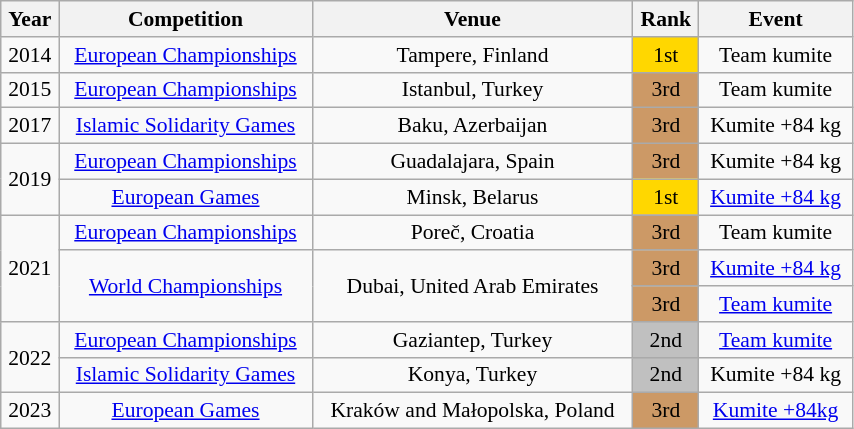<table class="wikitable sortable" width=45% style="font-size:90%; text-align:center;">
<tr>
<th>Year</th>
<th>Competition</th>
<th>Venue</th>
<th>Rank</th>
<th>Event</th>
</tr>
<tr>
<td>2014</td>
<td><a href='#'>European Championships</a></td>
<td>Tampere, Finland</td>
<td bgcolor="gold">1st</td>
<td>Team kumite</td>
</tr>
<tr>
<td>2015</td>
<td><a href='#'>European Championships</a></td>
<td>Istanbul, Turkey</td>
<td bgcolor="cc9966">3rd</td>
<td>Team kumite</td>
</tr>
<tr>
<td>2017</td>
<td><a href='#'>Islamic Solidarity Games</a></td>
<td>Baku, Azerbaijan</td>
<td bgcolor="cc9966">3rd</td>
<td>Kumite +84 kg</td>
</tr>
<tr>
<td rowspan=2>2019</td>
<td><a href='#'>European Championships</a></td>
<td>Guadalajara, Spain</td>
<td bgcolor="cc9966">3rd</td>
<td>Kumite +84 kg</td>
</tr>
<tr>
<td><a href='#'>European Games</a></td>
<td>Minsk, Belarus</td>
<td bgcolor="gold">1st</td>
<td><a href='#'>Kumite +84 kg</a></td>
</tr>
<tr>
<td rowspan=3>2021</td>
<td><a href='#'>European Championships</a></td>
<td>Poreč, Croatia</td>
<td bgcolor="cc9966">3rd</td>
<td>Team kumite</td>
</tr>
<tr>
<td rowspan=2><a href='#'>World Championships</a></td>
<td rowspan=2>Dubai, United Arab Emirates</td>
<td bgcolor="cc9966">3rd</td>
<td><a href='#'>Kumite +84 kg</a></td>
</tr>
<tr>
<td bgcolor="cc9966">3rd</td>
<td><a href='#'>Team kumite</a></td>
</tr>
<tr>
<td rowspan=2>2022</td>
<td><a href='#'>European Championships</a></td>
<td>Gaziantep, Turkey</td>
<td bgcolor="silver">2nd</td>
<td><a href='#'>Team kumite</a></td>
</tr>
<tr>
<td><a href='#'>Islamic Solidarity Games</a></td>
<td>Konya, Turkey</td>
<td bgcolor="silver">2nd</td>
<td>Kumite +84 kg</td>
</tr>
<tr>
<td>2023</td>
<td><a href='#'>European Games</a></td>
<td>Kraków and Małopolska, Poland</td>
<td bgcolor="cc9966">3rd</td>
<td><a href='#'>Kumite +84kg</a></td>
</tr>
</table>
